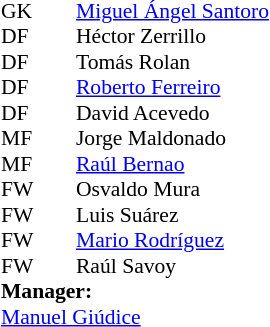<table cellspacing="0" cellpadding="0" style="font-size:90%; margin:0.2em auto;">
<tr>
<th width="25"></th>
<th width="25"></th>
</tr>
<tr>
<td>GK</td>
<td></td>
<td> <a href='#'>Miguel Ángel Santoro</a></td>
</tr>
<tr>
<td>DF</td>
<td></td>
<td> Héctor Zerrillo</td>
</tr>
<tr>
<td>DF</td>
<td></td>
<td> Tomás Rolan</td>
</tr>
<tr>
<td>DF</td>
<td></td>
<td> <a href='#'>Roberto Ferreiro</a></td>
</tr>
<tr>
<td>DF</td>
<td></td>
<td> David Acevedo</td>
</tr>
<tr>
<td>MF</td>
<td></td>
<td> Jorge Maldonado</td>
</tr>
<tr>
<td>MF</td>
<td></td>
<td> <a href='#'>Raúl Bernao</a></td>
</tr>
<tr>
<td>FW</td>
<td></td>
<td> Osvaldo Mura</td>
</tr>
<tr>
<td>FW</td>
<td></td>
<td> Luis Suárez</td>
</tr>
<tr>
<td>FW</td>
<td></td>
<td> <a href='#'>Mario Rodríguez</a></td>
</tr>
<tr>
<td>FW</td>
<td></td>
<td> Raúl Savoy</td>
</tr>
<tr>
<td colspan=3><strong>Manager:</strong></td>
</tr>
<tr>
<td colspan=4> <a href='#'>Manuel Giúdice</a></td>
</tr>
</table>
